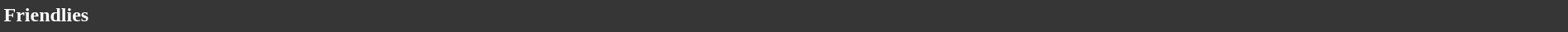<table style="width: 100%; background:#363636; color:white;">
<tr>
<td><strong>Friendlies</strong></td>
</tr>
<tr>
</tr>
</table>
